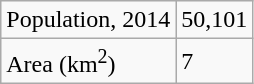<table class="wikitable">
<tr>
<td>Population, 2014</td>
<td>50,101</td>
</tr>
<tr>
<td>Area (km<sup>2</sup>)</td>
<td>7</td>
</tr>
</table>
